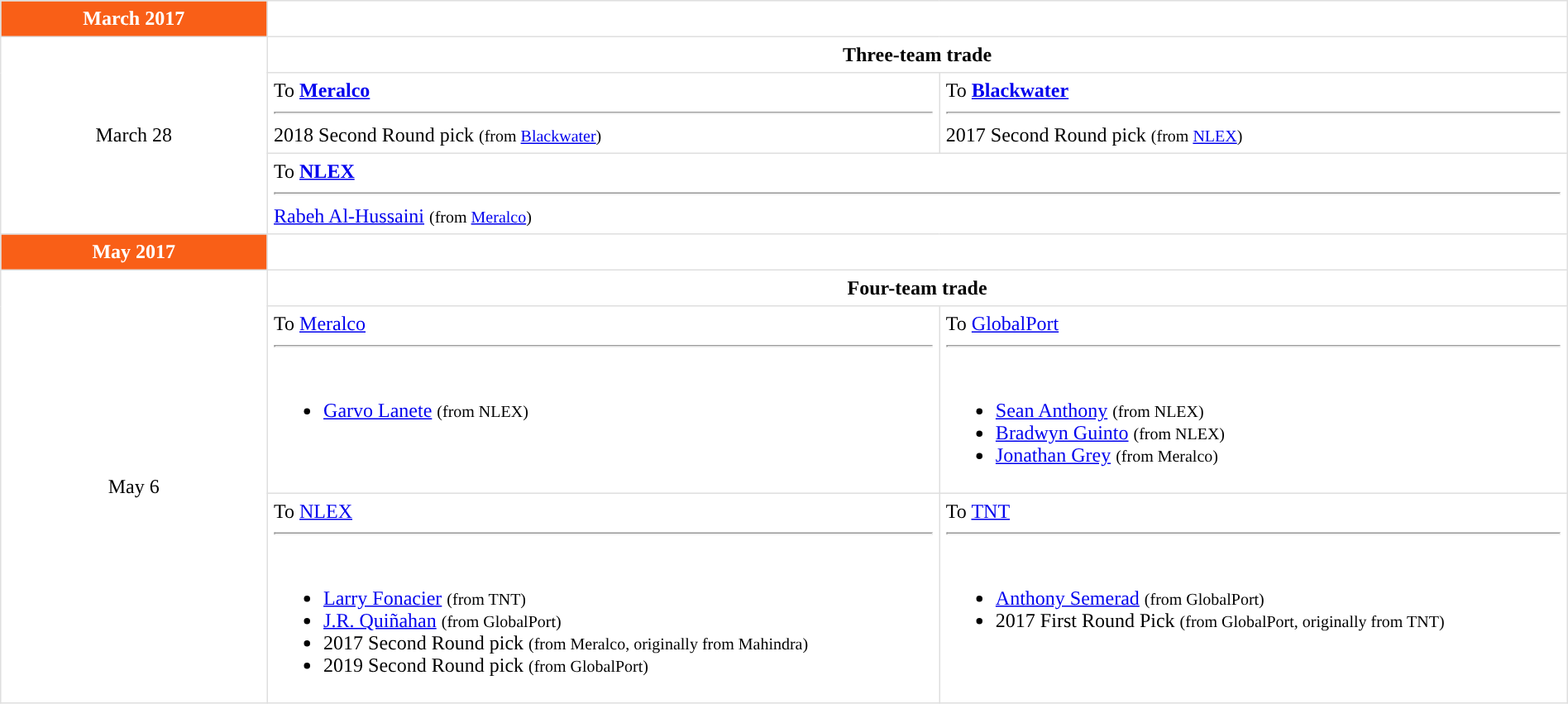<table border=1 style="border-collapse:collapse; text-align: center; width: 100%" bordercolor="#DFDFDF"  cellpadding="5">
<tr bgcolor="eeeeee">
<th style="background:#F95F17; color:#FFFFFF; ">March 2017</th>
</tr>
<tr>
<td style="width:17%" rowspan=3>March 28</td>
<td colspan=2><strong>Three-team trade</strong></td>
</tr>
<tr>
<td align=left valign="top">To <strong><a href='#'>Meralco</a></strong><hr>2018 Second Round pick <small>(from <a href='#'>Blackwater</a>)</small></td>
<td align=left valign="top">To <strong><a href='#'>Blackwater</a></strong><hr>2017 Second Round pick <small>(from <a href='#'>NLEX</a>)</small></td>
</tr>
<tr>
<td colspan="2"  style="text-align:left; vertical-align:top;">To <strong><a href='#'>NLEX</a></strong><hr><a href='#'>Rabeh Al-Hussaini</a> <small>(from <a href='#'>Meralco</a>)</small></td>
</tr>
<tr>
<th style="background:#F95F17; color:#FFFFFF; ">May 2017</th>
</tr>
<tr>
<td rowspan=3>May 6</td>
<td colspan=2><strong>Four-team trade</strong></td>
</tr>
<tr>
<td align=left valign=top>To <a href='#'>Meralco</a><hr><br><ul><li><a href='#'>Garvo Lanete</a> <small>(from NLEX)</small></li></ul></td>
<td align=left valign=top>To <a href='#'>GlobalPort</a><hr><br><ul><li><a href='#'>Sean Anthony</a> <small>(from NLEX)</small></li><li><a href='#'>Bradwyn Guinto</a> <small>(from NLEX)</small></li><li><a href='#'>Jonathan Grey</a> <small>(from Meralco)</small></li></ul></td>
</tr>
<tr>
<td align=left valign=top>To <a href='#'>NLEX</a><hr><br><ul><li><a href='#'>Larry Fonacier</a> <small>(from TNT)</small></li><li><a href='#'>J.R. Quiñahan</a> <small>(from GlobalPort)</small></li><li>2017 Second Round pick <small>(from Meralco, originally from Mahindra)</small></li><li>2019 Second Round pick <small>(from GlobalPort)</small></li></ul></td>
<td align=left valign=top>To <a href='#'>TNT</a><hr><br><ul><li><a href='#'>Anthony Semerad</a> <small>(from GlobalPort)</small></li><li>2017 First Round Pick <small>(from GlobalPort, originally from TNT)</small></li></ul></td>
</tr>
</table>
